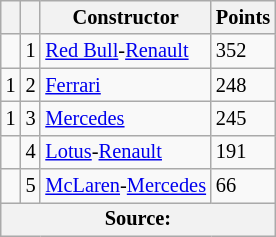<table class="wikitable" style="font-size: 85%;">
<tr>
<th></th>
<th></th>
<th>Constructor</th>
<th>Points</th>
</tr>
<tr>
<td align="left"></td>
<td align="center">1</td>
<td> <a href='#'>Red Bull</a>-<a href='#'>Renault</a></td>
<td align="left">352</td>
</tr>
<tr>
<td align="left"> 1</td>
<td align="center">2</td>
<td> <a href='#'>Ferrari</a></td>
<td align="left">248</td>
</tr>
<tr>
<td align="left"> 1</td>
<td align="center">3</td>
<td> <a href='#'>Mercedes</a></td>
<td align="left">245</td>
</tr>
<tr>
<td align="left"></td>
<td align="center">4</td>
<td> <a href='#'>Lotus</a>-<a href='#'>Renault</a></td>
<td align="left">191</td>
</tr>
<tr>
<td align="left"></td>
<td align="center">5</td>
<td> <a href='#'>McLaren</a>-<a href='#'>Mercedes</a></td>
<td align="left">66</td>
</tr>
<tr>
<th colspan=4>Source:</th>
</tr>
</table>
